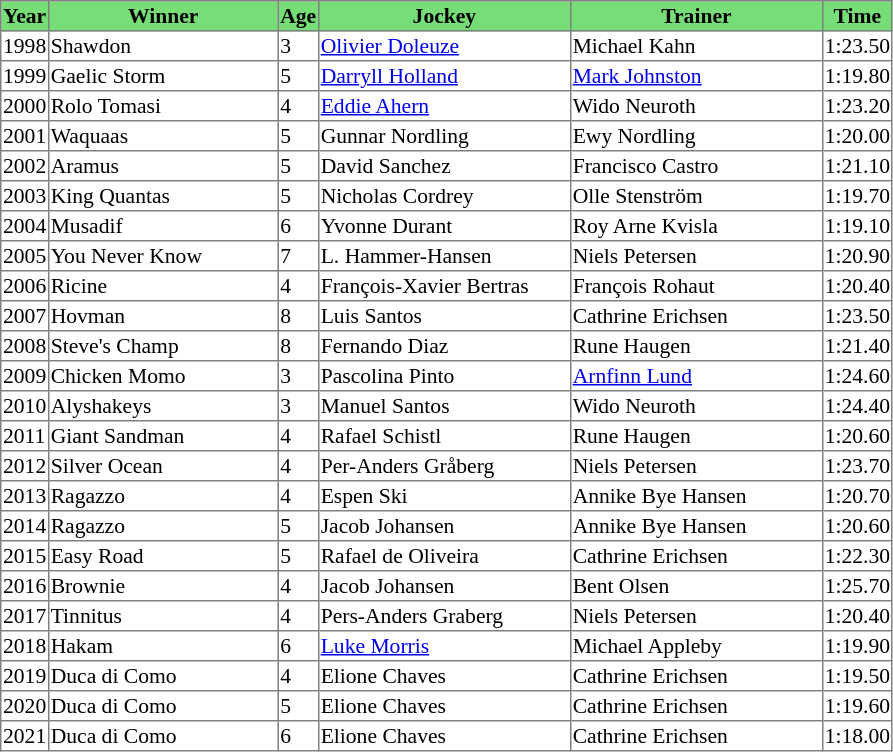<table class = "sortable" | border="1" style="border-collapse: collapse; font-size:90%">
<tr bgcolor="#77dd77" align="center">
<th>Year</th>
<th>Winner</th>
<th>Age</th>
<th>Jockey</th>
<th>Trainer</th>
<th>Time</th>
</tr>
<tr>
<td>1998</td>
<td width=150px>Shawdon</td>
<td>3</td>
<td width=165px><a href='#'>Olivier Doleuze</a></td>
<td width=165px>Michael Kahn</td>
<td>1:23.50</td>
</tr>
<tr>
<td>1999</td>
<td>Gaelic Storm</td>
<td>5</td>
<td><a href='#'>Darryll Holland</a></td>
<td><a href='#'>Mark Johnston</a></td>
<td>1:19.80</td>
</tr>
<tr>
<td>2000</td>
<td>Rolo Tomasi</td>
<td>4</td>
<td><a href='#'>Eddie Ahern</a></td>
<td>Wido Neuroth</td>
<td>1:23.20</td>
</tr>
<tr>
<td>2001</td>
<td>Waquaas</td>
<td>5</td>
<td>Gunnar Nordling</td>
<td>Ewy Nordling</td>
<td>1:20.00</td>
</tr>
<tr>
<td>2002</td>
<td>Aramus</td>
<td>5</td>
<td>David Sanchez</td>
<td>Francisco Castro</td>
<td>1:21.10</td>
</tr>
<tr>
<td>2003</td>
<td>King Quantas</td>
<td>5</td>
<td>Nicholas Cordrey</td>
<td>Olle Stenström</td>
<td>1:19.70</td>
</tr>
<tr>
<td>2004</td>
<td>Musadif</td>
<td>6</td>
<td>Yvonne Durant</td>
<td>Roy Arne Kvisla</td>
<td>1:19.10</td>
</tr>
<tr>
<td>2005</td>
<td>You Never Know</td>
<td>7</td>
<td>L. Hammer-Hansen </td>
<td>Niels Petersen</td>
<td>1:20.90</td>
</tr>
<tr>
<td>2006</td>
<td>Ricine</td>
<td>4</td>
<td>François-Xavier Bertras</td>
<td>François Rohaut</td>
<td>1:20.40</td>
</tr>
<tr>
<td>2007</td>
<td>Hovman</td>
<td>8</td>
<td>Luis Santos</td>
<td>Cathrine Erichsen</td>
<td>1:23.50</td>
</tr>
<tr>
<td>2008</td>
<td>Steve's Champ</td>
<td>8</td>
<td>Fernando Diaz</td>
<td>Rune Haugen</td>
<td>1:21.40</td>
</tr>
<tr>
<td>2009</td>
<td>Chicken Momo</td>
<td>3</td>
<td>Pascolina Pinto</td>
<td><a href='#'>Arnfinn Lund</a></td>
<td>1:24.60</td>
</tr>
<tr>
<td>2010</td>
<td>Alyshakeys</td>
<td>3</td>
<td>Manuel Santos</td>
<td>Wido Neuroth</td>
<td>1:24.40</td>
</tr>
<tr>
<td>2011</td>
<td>Giant Sandman</td>
<td>4</td>
<td>Rafael Schistl</td>
<td>Rune Haugen</td>
<td>1:20.60</td>
</tr>
<tr>
<td>2012</td>
<td>Silver Ocean</td>
<td>4</td>
<td>Per-Anders Gråberg</td>
<td>Niels Petersen</td>
<td>1:23.70</td>
</tr>
<tr>
<td>2013</td>
<td>Ragazzo</td>
<td>4</td>
<td>Espen Ski</td>
<td>Annike Bye Hansen</td>
<td>1:20.70</td>
</tr>
<tr>
<td>2014</td>
<td>Ragazzo</td>
<td>5</td>
<td>Jacob Johansen</td>
<td>Annike Bye Hansen</td>
<td>1:20.60</td>
</tr>
<tr>
<td>2015</td>
<td>Easy Road</td>
<td>5</td>
<td>Rafael de Oliveira</td>
<td>Cathrine Erichsen</td>
<td>1:22.30</td>
</tr>
<tr>
<td>2016</td>
<td>Brownie</td>
<td>4</td>
<td>Jacob Johansen</td>
<td>Bent Olsen</td>
<td>1:25.70</td>
</tr>
<tr>
<td>2017</td>
<td>Tinnitus</td>
<td>4</td>
<td>Pers-Anders Graberg</td>
<td>Niels Petersen</td>
<td>1:20.40</td>
</tr>
<tr>
<td>2018</td>
<td>Hakam</td>
<td>6</td>
<td><a href='#'>Luke Morris</a></td>
<td>Michael Appleby</td>
<td>1:19.90</td>
</tr>
<tr>
<td>2019</td>
<td>Duca di Como</td>
<td>4</td>
<td>Elione Chaves</td>
<td>Cathrine Erichsen</td>
<td>1:19.50</td>
</tr>
<tr>
<td>2020</td>
<td>Duca di Como</td>
<td>5</td>
<td>Elione Chaves</td>
<td>Cathrine Erichsen</td>
<td>1:19.60</td>
</tr>
<tr>
<td>2021</td>
<td>Duca di Como</td>
<td>6</td>
<td>Elione Chaves</td>
<td>Cathrine Erichsen</td>
<td>1:18.00</td>
</tr>
</table>
